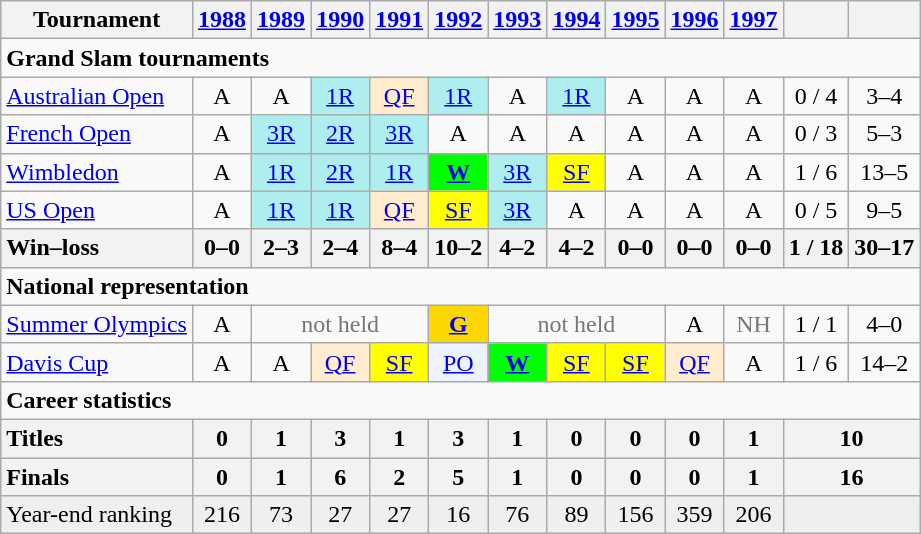<table class=wikitable style=text-align:center>
<tr>
<th>Tournament</th>
<th><a href='#'>1988</a></th>
<th><a href='#'>1989</a></th>
<th><a href='#'>1990</a></th>
<th><a href='#'>1991</a></th>
<th><a href='#'>1992</a></th>
<th><a href='#'>1993</a></th>
<th><a href='#'>1994</a></th>
<th><a href='#'>1995</a></th>
<th><a href='#'>1996</a></th>
<th><a href='#'>1997</a></th>
<th></th>
<th></th>
</tr>
<tr>
<td colspan=13 align=left><strong>Grand Slam tournaments</strong></td>
</tr>
<tr>
<td align=left><a href='#'>Australian Open</a></td>
<td>A</td>
<td>A</td>
<td bgcolor=afeeee><a href='#'>1R</a></td>
<td bgcolor=ffebcd><a href='#'>QF</a></td>
<td bgcolor=afeeee><a href='#'>1R</a></td>
<td>A</td>
<td bgcolor=afeeee><a href='#'>1R</a></td>
<td>A</td>
<td>A</td>
<td>A</td>
<td>0 / 4</td>
<td>3–4</td>
</tr>
<tr>
<td align=left><a href='#'>French Open</a></td>
<td>A</td>
<td bgcolor=afeeee><a href='#'>3R</a></td>
<td bgcolor=afeeee><a href='#'>2R</a></td>
<td bgcolor=afeeee><a href='#'>3R</a></td>
<td>A</td>
<td>A</td>
<td>A</td>
<td>A</td>
<td>A</td>
<td>A</td>
<td>0 / 3</td>
<td>5–3</td>
</tr>
<tr>
<td align=left><a href='#'>Wimbledon</a></td>
<td>A</td>
<td bgcolor=afeeee><a href='#'>1R</a></td>
<td bgcolor=afeeee><a href='#'>2R</a></td>
<td bgcolor=afeeee><a href='#'>1R</a></td>
<td bgcolor=lime><strong><a href='#'>W</a></strong></td>
<td bgcolor=afeeee><a href='#'>3R</a></td>
<td bgcolor=yellow><a href='#'>SF</a></td>
<td>A</td>
<td>A</td>
<td>A</td>
<td>1 / 6</td>
<td>13–5</td>
</tr>
<tr>
<td align=left><a href='#'>US Open</a></td>
<td>A</td>
<td bgcolor=afeeee><a href='#'>1R</a></td>
<td bgcolor=afeeee><a href='#'>1R</a></td>
<td bgcolor=ffebcd><a href='#'>QF</a></td>
<td bgcolor=yellow><a href='#'>SF</a></td>
<td bgcolor=afeeee><a href='#'>3R</a></td>
<td>A</td>
<td>A</td>
<td>A</td>
<td>A</td>
<td>0 / 5</td>
<td>9–5</td>
</tr>
<tr>
<th style=text-align:left>Win–loss</th>
<th>0–0</th>
<th>2–3</th>
<th>2–4</th>
<th>8–4</th>
<th>10–2</th>
<th>4–2</th>
<th>4–2</th>
<th>0–0</th>
<th>0–0</th>
<th>0–0</th>
<th>1 / 18</th>
<th>30–17</th>
</tr>
<tr>
<td colspan=13 align=left><strong>National representation </strong></td>
</tr>
<tr>
<td align=left><a href='#'>Summer Olympics</a></td>
<td>A</td>
<td colspan=3 style=color:#767676>not held</td>
<td bgcolor=gold><strong><a href='#'>G</a></strong></td>
<td colspan=3 style=color:#767676>not held</td>
<td>A</td>
<td style=color:#767676>NH</td>
<td>1 / 1</td>
<td>4–0</td>
</tr>
<tr>
<td align=left><a href='#'>Davis Cup</a></td>
<td>A</td>
<td>A</td>
<td bgcolor=ffebcd><a href='#'>QF</a></td>
<td bgcolor=yellow><a href='#'>SF</a></td>
<td bgcolor=ecf2ff><a href='#'>PO</a></td>
<td bgcolor=lime><strong><a href='#'>W</a></strong></td>
<td bgcolor=yellow><a href='#'>SF</a></td>
<td bgcolor=yellow><a href='#'>SF</a></td>
<td bgcolor=ffebcd><a href='#'>QF</a></td>
<td>A</td>
<td>1 / 6</td>
<td>14–2</td>
</tr>
<tr>
<td colspan=13 align=left><strong>Career statistics</strong></td>
</tr>
<tr>
<th style=text-align:left>Titles</th>
<th>0</th>
<th>1</th>
<th>3</th>
<th>1</th>
<th>3</th>
<th>1</th>
<th>0</th>
<th>0</th>
<th>0</th>
<th>1</th>
<th colspan=2>10</th>
</tr>
<tr>
<th style=text-align:left>Finals</th>
<th>0</th>
<th>1</th>
<th>6</th>
<th>2</th>
<th>5</th>
<th>1</th>
<th>0</th>
<th>0</th>
<th>0</th>
<th>1</th>
<th colspan=2>16</th>
</tr>
<tr bgcolor=efefef>
<td align=left>Year-end ranking</td>
<td>216</td>
<td>73</td>
<td>27</td>
<td>27</td>
<td>16</td>
<td>76</td>
<td>89</td>
<td>156</td>
<td>359</td>
<td>206</td>
<td colspan=2></td>
</tr>
</table>
